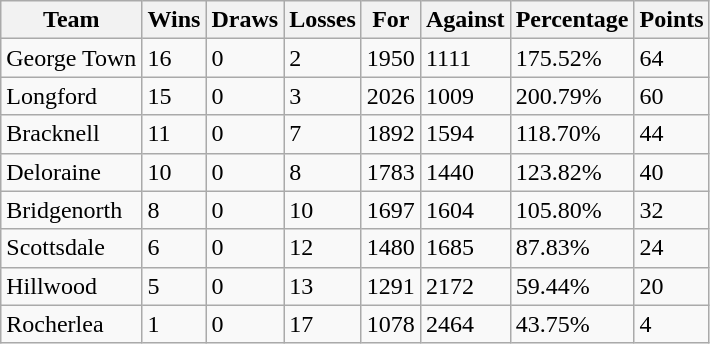<table class="wikitable">
<tr>
<th>Team</th>
<th>Wins</th>
<th>Draws</th>
<th>Losses</th>
<th>For</th>
<th>Against</th>
<th>Percentage</th>
<th>Points</th>
</tr>
<tr>
<td>George Town</td>
<td>16</td>
<td>0</td>
<td>2</td>
<td>1950</td>
<td>1111</td>
<td>175.52%</td>
<td>64</td>
</tr>
<tr>
<td>Longford</td>
<td>15</td>
<td>0</td>
<td>3</td>
<td>2026</td>
<td>1009</td>
<td>200.79%</td>
<td>60</td>
</tr>
<tr>
<td>Bracknell</td>
<td>11</td>
<td>0</td>
<td>7</td>
<td>1892</td>
<td>1594</td>
<td>118.70%</td>
<td>44</td>
</tr>
<tr>
<td>Deloraine</td>
<td>10</td>
<td>0</td>
<td>8</td>
<td>1783</td>
<td>1440</td>
<td>123.82%</td>
<td>40</td>
</tr>
<tr>
<td>Bridgenorth</td>
<td>8</td>
<td>0</td>
<td>10</td>
<td>1697</td>
<td>1604</td>
<td>105.80%</td>
<td>32</td>
</tr>
<tr>
<td>Scottsdale</td>
<td>6</td>
<td>0</td>
<td>12</td>
<td>1480</td>
<td>1685</td>
<td>87.83%</td>
<td>24</td>
</tr>
<tr>
<td>Hillwood</td>
<td>5</td>
<td>0</td>
<td>13</td>
<td>1291</td>
<td>2172</td>
<td>59.44%</td>
<td>20</td>
</tr>
<tr>
<td>Rocherlea</td>
<td>1</td>
<td>0</td>
<td>17</td>
<td>1078</td>
<td>2464</td>
<td>43.75%</td>
<td>4</td>
</tr>
</table>
